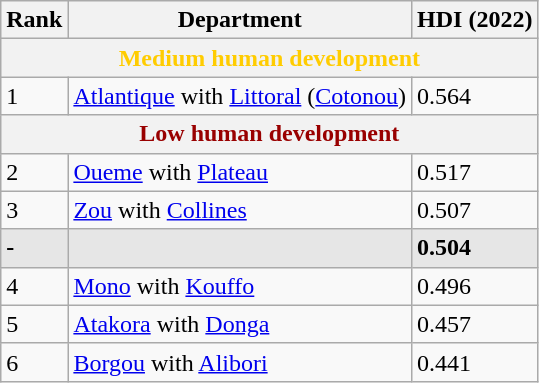<table class="wikitable sortable">
<tr>
<th>Rank</th>
<th>Department</th>
<th>HDI (2022)</th>
</tr>
<tr>
<th colspan="3" style="color:#fc0;">Medium human development</th>
</tr>
<tr>
<td>1</td>
<td><a href='#'>Atlantique</a> with <a href='#'>Littoral</a> (<a href='#'>Cotonou</a>)</td>
<td>0.564</td>
</tr>
<tr>
<th colspan="3" style="color:#900;">Low human development</th>
</tr>
<tr>
<td>2</td>
<td><a href='#'>Oueme</a> with <a href='#'>Plateau</a></td>
<td>0.517</td>
</tr>
<tr>
<td>3</td>
<td><a href='#'>Zou</a> with <a href='#'>Collines</a></td>
<td>0.507</td>
</tr>
<tr style="background:#e6e6e6">
<td><strong>-</strong></td>
<td><strong></strong></td>
<td><strong>0.504</strong></td>
</tr>
<tr>
<td>4</td>
<td><a href='#'>Mono</a> with <a href='#'>Kouffo</a></td>
<td>0.496</td>
</tr>
<tr>
<td>5</td>
<td><a href='#'>Atakora</a> with <a href='#'>Donga</a></td>
<td>0.457</td>
</tr>
<tr>
<td>6</td>
<td><a href='#'>Borgou</a> with <a href='#'>Alibori</a></td>
<td>0.441</td>
</tr>
</table>
